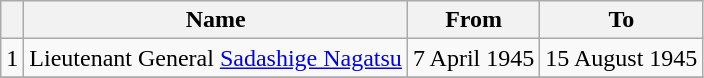<table class=wikitable>
<tr>
<th></th>
<th>Name</th>
<th>From</th>
<th>To</th>
</tr>
<tr>
<td>1</td>
<td>Lieutenant General <a href='#'>Sadashige Nagatsu</a></td>
<td>7 April 1945</td>
<td>15 August 1945</td>
</tr>
<tr>
</tr>
</table>
